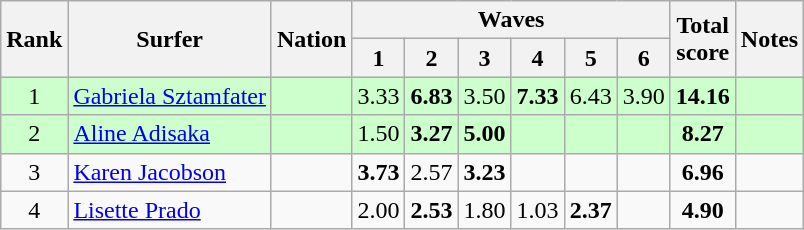<table class="wikitable sortable" style="text-align:center">
<tr>
<th rowspan=2>Rank</th>
<th rowspan=2>Surfer</th>
<th rowspan=2>Nation</th>
<th colspan=6>Waves</th>
<th rowspan=2>Total<br>score</th>
<th rowspan=2>Notes</th>
</tr>
<tr>
<th>1</th>
<th>2</th>
<th>3</th>
<th>4</th>
<th>5</th>
<th>6</th>
</tr>
<tr bgcolor=ccffcc>
<td>1</td>
<td align=left><a href='#'>Gabriela Sztamfater</a></td>
<td align=left></td>
<td>3.33</td>
<td><strong>6.83</strong></td>
<td>3.50</td>
<td><strong>7.33</strong></td>
<td>6.43</td>
<td>3.90</td>
<td><strong>14.16</strong></td>
<td></td>
</tr>
<tr bgcolor=ccffcc>
<td>2</td>
<td align=left><a href='#'>Aline Adisaka</a></td>
<td align=left></td>
<td>1.50</td>
<td><strong>3.27</strong></td>
<td><strong>5.00</strong></td>
<td></td>
<td></td>
<td></td>
<td><strong>8.27</strong></td>
<td></td>
</tr>
<tr>
<td>3</td>
<td align=left><a href='#'>Karen Jacobson</a></td>
<td align=left></td>
<td><strong>3.73</strong></td>
<td>2.57</td>
<td><strong>3.23</strong></td>
<td></td>
<td></td>
<td></td>
<td><strong>6.96</strong></td>
<td></td>
</tr>
<tr>
<td>4</td>
<td align=left><a href='#'>Lisette Prado</a></td>
<td align=left></td>
<td>2.00</td>
<td><strong>2.53</strong></td>
<td>1.80</td>
<td>1.03</td>
<td><strong>2.37</strong></td>
<td></td>
<td><strong>4.90</strong></td>
<td></td>
</tr>
</table>
